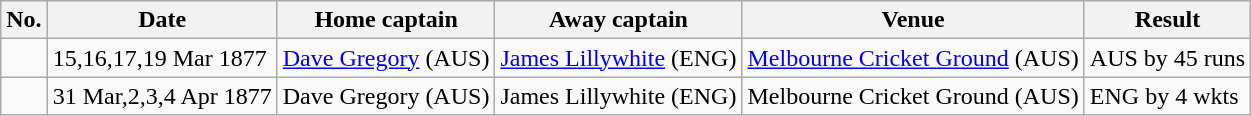<table class="wikitable">
<tr style="background:#efefef;">
<th>No.</th>
<th>Date</th>
<th>Home captain</th>
<th>Away captain</th>
<th>Venue</th>
<th>Result</th>
</tr>
<tr>
<td></td>
<td>15,16,17,19 Mar 1877</td>
<td><a href='#'>Dave Gregory</a> (AUS)</td>
<td><a href='#'>James Lillywhite</a> (ENG)</td>
<td><a href='#'>Melbourne Cricket Ground</a> (AUS)</td>
<td>AUS by 45 runs</td>
</tr>
<tr>
<td></td>
<td>31 Mar,2,3,4 Apr 1877</td>
<td>Dave Gregory (AUS)</td>
<td>James Lillywhite (ENG)</td>
<td>Melbourne Cricket Ground (AUS)</td>
<td>ENG by 4 wkts</td>
</tr>
</table>
